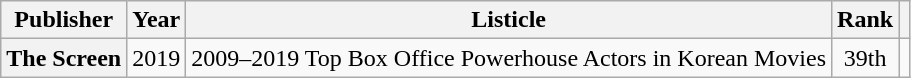<table class="wikitable plainrowheaders sortable" style="margin-right: 0;">
<tr>
<th scope="col">Publisher</th>
<th scope="col">Year</th>
<th scope="col">Listicle</th>
<th scope="col">Rank</th>
<th scope="col" class="unsortable"></th>
</tr>
<tr>
<th scope="row">The Screen</th>
<td>2019</td>
<td>2009–2019 Top Box Office Powerhouse Actors in Korean Movies</td>
<td style="text-align:center">39th</td>
<td style="text-align:center"></td>
</tr>
</table>
